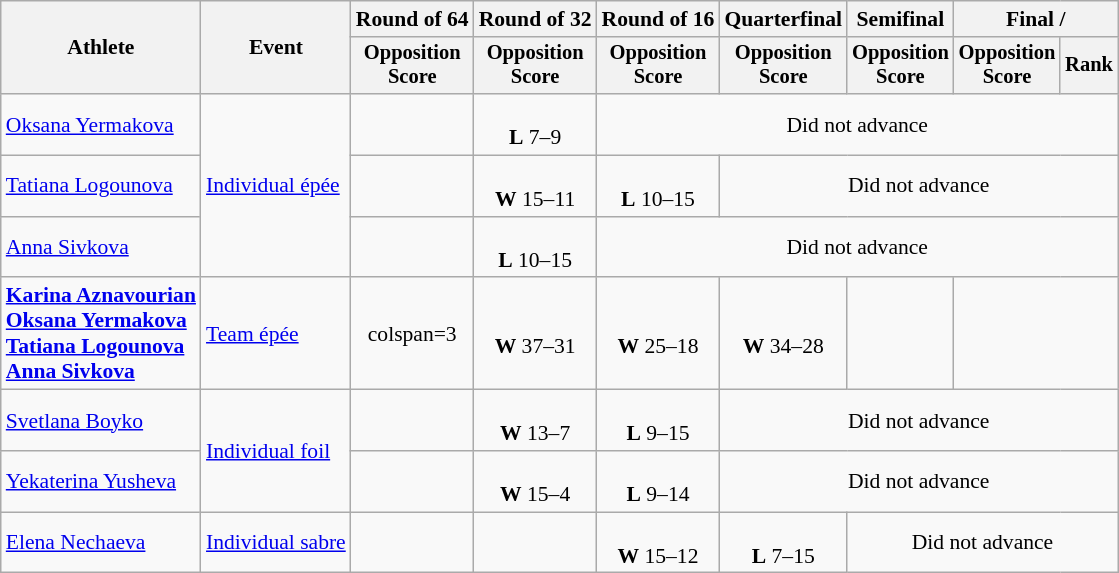<table class="wikitable" style="font-size:90%">
<tr>
<th rowspan="2">Athlete</th>
<th rowspan="2">Event</th>
<th>Round of 64</th>
<th>Round of 32</th>
<th>Round of 16</th>
<th>Quarterfinal</th>
<th>Semifinal</th>
<th colspan=2>Final / </th>
</tr>
<tr style="font-size:95%">
<th>Opposition <br> Score</th>
<th>Opposition <br> Score</th>
<th>Opposition <br> Score</th>
<th>Opposition <br> Score</th>
<th>Opposition <br> Score</th>
<th>Opposition <br> Score</th>
<th>Rank</th>
</tr>
<tr align=center>
<td align=left><a href='#'>Oksana Yermakova</a></td>
<td align=left rowspan=3><a href='#'>Individual épée</a></td>
<td></td>
<td><br><strong>L</strong> 7–9</td>
<td colspan=5>Did not advance</td>
</tr>
<tr align=center>
<td align=left><a href='#'>Tatiana Logounova</a></td>
<td></td>
<td><br><strong>W</strong> 15–11</td>
<td><br><strong>L</strong> 10–15</td>
<td colspan=4>Did not advance</td>
</tr>
<tr align=center>
<td align=left><a href='#'>Anna Sivkova</a></td>
<td></td>
<td><br><strong>L</strong> 10–15</td>
<td colspan=5>Did not advance</td>
</tr>
<tr align=center>
<td align=left><strong><a href='#'>Karina Aznavourian</a><br><a href='#'>Oksana Yermakova</a><br><a href='#'>Tatiana Logounova</a><br><a href='#'>Anna Sivkova</a></strong></td>
<td align=left><a href='#'>Team épée</a></td>
<td>colspan=3 </td>
<td><br><strong>W</strong> 37–31</td>
<td><br><strong>W</strong> 25–18</td>
<td><br><strong>W</strong> 34–28</td>
<td></td>
</tr>
<tr align=center>
<td align=left><a href='#'>Svetlana Boyko</a></td>
<td align=left rowspan=2><a href='#'>Individual foil</a></td>
<td></td>
<td><br><strong>W</strong> 13–7</td>
<td><br><strong>L</strong> 9–15</td>
<td colspan=4>Did not advance</td>
</tr>
<tr align=center>
<td align=left><a href='#'>Yekaterina Yusheva</a></td>
<td></td>
<td><br><strong>W</strong> 15–4</td>
<td><br><strong>L</strong> 9–14</td>
<td colspan=4>Did not advance</td>
</tr>
<tr align=center>
<td align=left><a href='#'>Elena Nechaeva</a></td>
<td align=left><a href='#'>Individual sabre</a></td>
<td></td>
<td></td>
<td><br><strong>W</strong> 15–12</td>
<td><br><strong>L</strong> 7–15</td>
<td colspan=3>Did not advance</td>
</tr>
</table>
